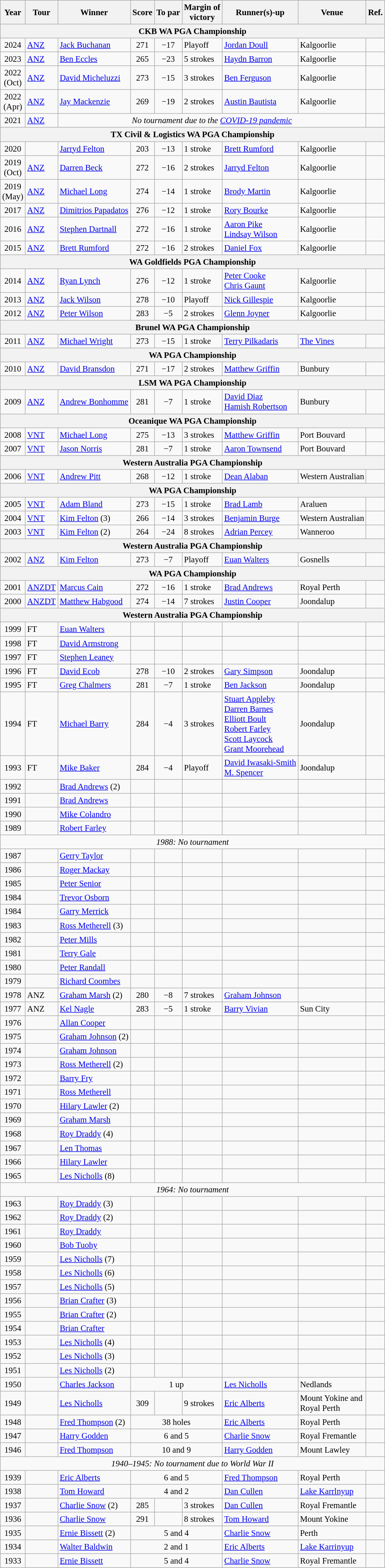<table class=wikitable style="font-size:95%">
<tr>
<th>Year</th>
<th>Tour</th>
<th>Winner</th>
<th>Score</th>
<th>To par</th>
<th>Margin of<br>victory</th>
<th>Runner(s)-up</th>
<th>Venue</th>
<th>Ref.</th>
</tr>
<tr>
<th colspan=9>CKB WA PGA Championship</th>
</tr>
<tr>
<td align=center>2024</td>
<td><a href='#'>ANZ</a></td>
<td> <a href='#'>Jack Buchanan</a></td>
<td align=center>271</td>
<td align=center>−17</td>
<td>Playoff</td>
<td> <a href='#'>Jordan Doull</a></td>
<td>Kalgoorlie</td>
<td></td>
</tr>
<tr>
<td align=center>2023</td>
<td><a href='#'>ANZ</a></td>
<td> <a href='#'>Ben Eccles</a></td>
<td align=center>265</td>
<td align=center>−23</td>
<td>5 strokes</td>
<td> <a href='#'>Haydn Barron</a></td>
<td>Kalgoorlie</td>
<td></td>
</tr>
<tr>
<td align=center>2022<br>(Oct)</td>
<td><a href='#'>ANZ</a></td>
<td> <a href='#'>David Micheluzzi</a></td>
<td align=center>273</td>
<td align=center>−15</td>
<td>3 strokes</td>
<td> <a href='#'>Ben Ferguson</a></td>
<td>Kalgoorlie</td>
<td></td>
</tr>
<tr>
<td align=center>2022<br>(Apr)</td>
<td><a href='#'>ANZ</a></td>
<td> <a href='#'>Jay Mackenzie</a></td>
<td align=center>269</td>
<td align=center>−19</td>
<td>2 strokes</td>
<td> <a href='#'>Austin Bautista</a></td>
<td>Kalgoorlie</td>
<td></td>
</tr>
<tr>
<td align=center>2021</td>
<td><a href='#'>ANZ</a></td>
<td colspan=6 align=center><em>No tournament due to the <a href='#'>COVID-19 pandemic</a></em></td>
<td></td>
</tr>
<tr>
<th colspan=9>TX Civil & Logistics WA PGA Championship</th>
</tr>
<tr>
<td align=center>2020</td>
<td></td>
<td> <a href='#'>Jarryd Felton</a></td>
<td align=center>203</td>
<td align=center>−13</td>
<td>1 stroke</td>
<td> <a href='#'>Brett Rumford</a></td>
<td>Kalgoorlie</td>
<td></td>
</tr>
<tr>
<td align=center>2019<br>(Oct)</td>
<td><a href='#'>ANZ</a></td>
<td> <a href='#'>Darren Beck</a></td>
<td align=center>272</td>
<td align=center>−16</td>
<td>2 strokes</td>
<td> <a href='#'>Jarryd Felton</a></td>
<td>Kalgoorlie</td>
<td></td>
</tr>
<tr>
<td align=center>2019<br>(May)</td>
<td><a href='#'>ANZ</a></td>
<td> <a href='#'>Michael Long</a></td>
<td align=center>274</td>
<td align=center>−14</td>
<td>1 stroke</td>
<td> <a href='#'>Brody Martin</a></td>
<td>Kalgoorlie</td>
<td></td>
</tr>
<tr>
<td align=center>2017</td>
<td><a href='#'>ANZ</a></td>
<td> <a href='#'>Dimitrios Papadatos</a></td>
<td align=center>276</td>
<td align=center>−12</td>
<td>1 stroke</td>
<td> <a href='#'>Rory Bourke</a></td>
<td>Kalgoorlie</td>
<td></td>
</tr>
<tr>
<td align=center>2016</td>
<td><a href='#'>ANZ</a></td>
<td> <a href='#'>Stephen Dartnall</a></td>
<td align=center>272</td>
<td align=center>−16</td>
<td>1 stroke</td>
<td> <a href='#'>Aaron Pike</a><br> <a href='#'>Lindsay Wilson</a></td>
<td>Kalgoorlie</td>
<td></td>
</tr>
<tr>
<td align=center>2015</td>
<td><a href='#'>ANZ</a></td>
<td> <a href='#'>Brett Rumford</a></td>
<td align=center>272</td>
<td align=center>−16</td>
<td>2 strokes</td>
<td> <a href='#'>Daniel Fox</a></td>
<td>Kalgoorlie</td>
<td></td>
</tr>
<tr>
<th colspan=9>WA Goldfields PGA Championship</th>
</tr>
<tr>
<td align=center>2014</td>
<td><a href='#'>ANZ</a></td>
<td> <a href='#'>Ryan Lynch</a></td>
<td align=center>276</td>
<td align=center>−12</td>
<td>1 stroke</td>
<td> <a href='#'>Peter Cooke</a><br> <a href='#'>Chris Gaunt</a></td>
<td>Kalgoorlie</td>
<td></td>
</tr>
<tr>
<td align=center>2013</td>
<td><a href='#'>ANZ</a></td>
<td> <a href='#'>Jack Wilson</a></td>
<td align=center>278</td>
<td align=center>−10</td>
<td>Playoff</td>
<td> <a href='#'>Nick Gillespie</a></td>
<td>Kalgoorlie</td>
<td></td>
</tr>
<tr>
<td align=center>2012</td>
<td><a href='#'>ANZ</a></td>
<td> <a href='#'>Peter Wilson</a></td>
<td align=center>283</td>
<td align=center>−5</td>
<td>2 strokes</td>
<td> <a href='#'>Glenn Joyner</a></td>
<td>Kalgoorlie</td>
<td></td>
</tr>
<tr>
<th colspan=9>Brunel WA PGA Championship</th>
</tr>
<tr>
<td align=center>2011</td>
<td><a href='#'>ANZ</a></td>
<td> <a href='#'>Michael Wright</a></td>
<td align=center>273</td>
<td align=center>−15</td>
<td>1 stroke</td>
<td> <a href='#'>Terry Pilkadaris</a></td>
<td><a href='#'>The Vines</a></td>
<td></td>
</tr>
<tr>
<th colspan=9>WA PGA Championship</th>
</tr>
<tr>
<td align=center>2010</td>
<td><a href='#'>ANZ</a></td>
<td> <a href='#'>David Bransdon</a></td>
<td align=center>271</td>
<td align=center>−17</td>
<td>2 strokes</td>
<td> <a href='#'>Matthew Griffin</a></td>
<td>Bunbury</td>
<td></td>
</tr>
<tr>
<th colspan=9>LSM WA PGA Championship</th>
</tr>
<tr>
<td align=center>2009</td>
<td><a href='#'>ANZ</a></td>
<td> <a href='#'>Andrew Bonhomme</a></td>
<td align=center>281</td>
<td align=center>−7</td>
<td>1 stroke</td>
<td> <a href='#'>David Diaz</a><br> <a href='#'>Hamish Robertson</a></td>
<td>Bunbury</td>
<td></td>
</tr>
<tr>
<th colspan=9>Oceanique WA PGA Championship</th>
</tr>
<tr>
<td align=center>2008</td>
<td><a href='#'>VNT</a></td>
<td> <a href='#'>Michael Long</a></td>
<td align=center>275</td>
<td align=center>−13</td>
<td>3 strokes</td>
<td> <a href='#'>Matthew Griffin</a></td>
<td>Port Bouvard</td>
<td></td>
</tr>
<tr>
<td align=center>2007</td>
<td><a href='#'>VNT</a></td>
<td> <a href='#'>Jason Norris</a></td>
<td align=center>281</td>
<td align=center>−7</td>
<td>1 stroke</td>
<td> <a href='#'>Aaron Townsend</a></td>
<td>Port Bouvard</td>
<td></td>
</tr>
<tr>
<th colspan=9>Western Australia PGA Championship</th>
</tr>
<tr>
<td align=center>2006</td>
<td><a href='#'>VNT</a></td>
<td> <a href='#'>Andrew Pitt</a></td>
<td align=center>268</td>
<td align=center>−12</td>
<td>1 stroke</td>
<td> <a href='#'>Dean Alaban</a></td>
<td>Western Australian</td>
<td></td>
</tr>
<tr>
<th colspan=9>WA PGA Championship</th>
</tr>
<tr>
<td align=center>2005</td>
<td><a href='#'>VNT</a></td>
<td> <a href='#'>Adam Bland</a></td>
<td align=center>273</td>
<td align=center>−15</td>
<td>1 stroke</td>
<td> <a href='#'>Brad Lamb</a></td>
<td>Araluen</td>
<td></td>
</tr>
<tr>
<td align=center>2004</td>
<td><a href='#'>VNT</a></td>
<td> <a href='#'>Kim Felton</a> (3)</td>
<td align=center>266</td>
<td align=center>−14</td>
<td>3 strokes</td>
<td> <a href='#'>Benjamin Burge</a></td>
<td>Western Australian</td>
<td></td>
</tr>
<tr>
<td align=center>2003</td>
<td><a href='#'>VNT</a></td>
<td> <a href='#'>Kim Felton</a> (2)</td>
<td align=center>264</td>
<td align=center>−24</td>
<td>8 strokes</td>
<td> <a href='#'>Adrian Percey</a></td>
<td>Wanneroo</td>
<td></td>
</tr>
<tr>
<th colspan=9>Western Australia PGA Championship</th>
</tr>
<tr>
<td align=center>2002</td>
<td><a href='#'>ANZ</a></td>
<td> <a href='#'>Kim Felton</a></td>
<td align=center>273</td>
<td align=center>−7</td>
<td>Playoff</td>
<td> <a href='#'>Euan Walters</a></td>
<td>Gosnells</td>
<td></td>
</tr>
<tr>
<th colspan=9>WA PGA Championship</th>
</tr>
<tr>
<td align=center>2001</td>
<td><a href='#'>ANZDT</a></td>
<td> <a href='#'>Marcus Cain</a></td>
<td align=center>272</td>
<td align=center>−16</td>
<td>1 stroke</td>
<td> <a href='#'>Brad Andrews</a></td>
<td>Royal Perth</td>
<td></td>
</tr>
<tr>
<td align=center>2000</td>
<td><a href='#'>ANZDT</a></td>
<td> <a href='#'>Matthew Habgood</a></td>
<td align=center>274</td>
<td align=center>−14</td>
<td>7 strokes</td>
<td> <a href='#'>Justin Cooper</a></td>
<td>Joondalup</td>
<td></td>
</tr>
<tr>
<th colspan=9>Western Australia PGA Championship</th>
</tr>
<tr>
<td align=center>1999</td>
<td>FT</td>
<td> <a href='#'>Euan Walters</a></td>
<td align=center></td>
<td align=center></td>
<td></td>
<td></td>
<td></td>
<td></td>
</tr>
<tr>
<td align=center>1998</td>
<td>FT</td>
<td> <a href='#'>David Armstrong</a></td>
<td align=center></td>
<td align=center></td>
<td></td>
<td></td>
<td></td>
<td></td>
</tr>
<tr>
<td align=center>1997</td>
<td>FT</td>
<td> <a href='#'>Stephen Leaney</a></td>
<td align=center></td>
<td align=center></td>
<td></td>
<td></td>
<td></td>
<td></td>
</tr>
<tr>
<td align=center>1996</td>
<td>FT</td>
<td> <a href='#'>David Ecob</a></td>
<td align=center>278</td>
<td align=center>−10</td>
<td>2 strokes</td>
<td> <a href='#'>Gary Simpson</a></td>
<td>Joondalup</td>
<td></td>
</tr>
<tr>
<td align=center>1995</td>
<td>FT</td>
<td> <a href='#'>Greg Chalmers</a></td>
<td align=center>281</td>
<td align=center>−7</td>
<td>1 stroke</td>
<td> <a href='#'>Ben Jackson</a></td>
<td>Joondalup</td>
<td></td>
</tr>
<tr>
<td align=center>1994</td>
<td>FT</td>
<td> <a href='#'>Michael Barry</a></td>
<td align=center>284</td>
<td align=center>−4</td>
<td>3 strokes</td>
<td> <a href='#'>Stuart Appleby</a><br> <a href='#'>Darren Barnes</a><br> <a href='#'>Elliott Boult</a><br> <a href='#'>Robert Farley</a><br> <a href='#'>Scott Laycock</a><br> <a href='#'>Grant Moorehead</a></td>
<td>Joondalup</td>
<td></td>
</tr>
<tr>
<td align=center>1993</td>
<td>FT</td>
<td> <a href='#'>Mike Baker</a></td>
<td align=center>284</td>
<td align=center>−4</td>
<td>Playoff</td>
<td> <a href='#'>David Iwasaki-Smith</a><br> <a href='#'>M. Spencer</a></td>
<td>Joondalup</td>
<td></td>
</tr>
<tr>
<td align=center>1992</td>
<td></td>
<td> <a href='#'>Brad Andrews</a> (2)</td>
<td align=center></td>
<td align=center></td>
<td></td>
<td></td>
<td></td>
<td></td>
</tr>
<tr>
<td align=center>1991</td>
<td></td>
<td> <a href='#'>Brad Andrews</a></td>
<td align=center></td>
<td align=center></td>
<td></td>
<td></td>
<td></td>
<td></td>
</tr>
<tr>
<td align=center>1990</td>
<td></td>
<td> <a href='#'>Mike Colandro</a></td>
<td align=center></td>
<td align=center></td>
<td></td>
<td></td>
<td></td>
<td></td>
</tr>
<tr>
<td align=center>1989</td>
<td></td>
<td> <a href='#'>Robert Farley</a></td>
<td align=center></td>
<td align=center></td>
<td></td>
<td></td>
<td></td>
<td></td>
</tr>
<tr>
<td colspan=9 align=center><em>1988: No tournament</em></td>
</tr>
<tr>
<td align=center>1987</td>
<td></td>
<td> <a href='#'>Gerry Taylor</a></td>
<td align=center></td>
<td align=center></td>
<td></td>
<td></td>
<td></td>
<td></td>
</tr>
<tr>
<td align=center>1986</td>
<td></td>
<td> <a href='#'>Roger Mackay</a></td>
<td align=center></td>
<td align=center></td>
<td></td>
<td></td>
<td></td>
<td></td>
</tr>
<tr>
<td align=center>1985</td>
<td></td>
<td> <a href='#'>Peter Senior</a></td>
<td align=center></td>
<td align=center></td>
<td></td>
<td></td>
<td></td>
<td></td>
</tr>
<tr>
<td align=center>1984</td>
<td></td>
<td> <a href='#'>Trevor Osborn</a></td>
<td align=center></td>
<td align=center></td>
<td></td>
<td></td>
<td></td>
<td></td>
</tr>
<tr>
<td align=center>1984</td>
<td></td>
<td> <a href='#'>Garry Merrick</a></td>
<td align=center></td>
<td align=center></td>
<td></td>
<td></td>
<td></td>
<td></td>
</tr>
<tr>
<td align=center>1983</td>
<td></td>
<td> <a href='#'>Ross Metherell</a> (3)</td>
<td align=center></td>
<td align=center></td>
<td></td>
<td></td>
<td></td>
<td></td>
</tr>
<tr>
<td align=center>1982</td>
<td></td>
<td> <a href='#'>Peter Mills</a></td>
<td align=center></td>
<td align=center></td>
<td></td>
<td></td>
<td></td>
<td></td>
</tr>
<tr>
<td align=center>1981</td>
<td></td>
<td> <a href='#'>Terry Gale</a></td>
<td align=center></td>
<td align=center></td>
<td></td>
<td></td>
<td></td>
<td></td>
</tr>
<tr>
<td align=center>1980</td>
<td></td>
<td> <a href='#'>Peter Randall</a></td>
<td align=center></td>
<td align=center></td>
<td></td>
<td></td>
<td></td>
<td></td>
</tr>
<tr>
<td align=center>1979</td>
<td></td>
<td> <a href='#'>Richard Coombes</a></td>
<td align=center></td>
<td align=center></td>
<td></td>
<td></td>
<td></td>
<td></td>
</tr>
<tr>
<td align=center>1978</td>
<td>ANZ</td>
<td> <a href='#'>Graham Marsh</a> (2)</td>
<td align=center>280</td>
<td align=center>−8</td>
<td>7 strokes</td>
<td> <a href='#'>Graham Johnson</a></td>
<td></td>
<td></td>
</tr>
<tr>
<td align=center>1977</td>
<td>ANZ</td>
<td> <a href='#'>Kel Nagle</a></td>
<td align=center>283</td>
<td align=center>−5</td>
<td>1 stroke</td>
<td> <a href='#'>Barry Vivian</a></td>
<td>Sun City</td>
<td></td>
</tr>
<tr>
<td align=center>1976</td>
<td></td>
<td> <a href='#'>Allan Cooper</a></td>
<td align=center></td>
<td align=center></td>
<td></td>
<td></td>
<td></td>
<td></td>
</tr>
<tr>
<td align=center>1975</td>
<td></td>
<td> <a href='#'>Graham Johnson</a> (2)</td>
<td align=center></td>
<td align=center></td>
<td></td>
<td></td>
<td></td>
<td></td>
</tr>
<tr>
<td align=center>1974</td>
<td></td>
<td> <a href='#'>Graham Johnson</a></td>
<td align=center></td>
<td align=center></td>
<td></td>
<td></td>
<td></td>
<td></td>
</tr>
<tr>
<td align=center>1973</td>
<td></td>
<td> <a href='#'>Ross Metherell</a> (2)</td>
<td align=center></td>
<td align=center></td>
<td></td>
<td></td>
<td></td>
<td></td>
</tr>
<tr>
<td align=center>1972</td>
<td></td>
<td> <a href='#'>Barry Fry</a></td>
<td align=center></td>
<td align=center></td>
<td></td>
<td></td>
<td></td>
<td></td>
</tr>
<tr>
<td align=center>1971</td>
<td></td>
<td> <a href='#'>Ross Metherell</a></td>
<td align=center></td>
<td align=center></td>
<td></td>
<td></td>
<td></td>
<td></td>
</tr>
<tr>
<td align=center>1970</td>
<td></td>
<td> <a href='#'>Hilary Lawler</a> (2)</td>
<td align=center></td>
<td align=center></td>
<td></td>
<td></td>
<td></td>
<td></td>
</tr>
<tr>
<td align=center>1969</td>
<td></td>
<td> <a href='#'>Graham Marsh</a></td>
<td align=center></td>
<td align=center></td>
<td></td>
<td></td>
<td></td>
<td></td>
</tr>
<tr>
<td align=center>1968</td>
<td></td>
<td> <a href='#'>Roy Draddy</a> (4)</td>
<td align=center></td>
<td align=center></td>
<td></td>
<td></td>
<td></td>
<td></td>
</tr>
<tr>
<td align=center>1967</td>
<td></td>
<td> <a href='#'>Len Thomas</a></td>
<td align=center></td>
<td align=center></td>
<td></td>
<td></td>
<td></td>
<td></td>
</tr>
<tr>
<td align=center>1966</td>
<td></td>
<td> <a href='#'>Hilary Lawler</a></td>
<td align=center></td>
<td align=center></td>
<td></td>
<td></td>
<td></td>
<td></td>
</tr>
<tr>
<td align=center>1965</td>
<td></td>
<td> <a href='#'>Les Nicholls</a> (8)</td>
<td align=center></td>
<td align=center></td>
<td></td>
<td></td>
<td></td>
<td></td>
</tr>
<tr>
<td colspan=9 align=center><em>1964: No tournament</em></td>
</tr>
<tr>
<td align=center>1963</td>
<td></td>
<td> <a href='#'>Roy Draddy</a> (3)</td>
<td align=center></td>
<td align=center></td>
<td></td>
<td></td>
<td></td>
<td></td>
</tr>
<tr>
<td align=center>1962</td>
<td></td>
<td> <a href='#'>Roy Draddy</a> (2)</td>
<td align=center></td>
<td align=center></td>
<td></td>
<td></td>
<td></td>
<td></td>
</tr>
<tr>
<td align=center>1961</td>
<td></td>
<td> <a href='#'>Roy Draddy</a></td>
<td align=center></td>
<td align=center></td>
<td></td>
<td></td>
<td></td>
<td></td>
</tr>
<tr>
<td align=center>1960</td>
<td></td>
<td> <a href='#'>Bob Tuohy</a></td>
<td align=center></td>
<td align=center></td>
<td></td>
<td></td>
<td></td>
<td></td>
</tr>
<tr>
<td align=center>1959</td>
<td></td>
<td> <a href='#'>Les Nicholls</a> (7)</td>
<td align=center></td>
<td align=center></td>
<td></td>
<td></td>
<td></td>
<td></td>
</tr>
<tr>
<td align=center>1958</td>
<td></td>
<td> <a href='#'>Les Nicholls</a> (6)</td>
<td align=center></td>
<td align=center></td>
<td></td>
<td></td>
<td></td>
<td></td>
</tr>
<tr>
<td align=center>1957</td>
<td></td>
<td> <a href='#'>Les Nicholls</a> (5)</td>
<td align=center></td>
<td align=center></td>
<td></td>
<td></td>
<td></td>
<td></td>
</tr>
<tr>
<td align=center>1956</td>
<td></td>
<td> <a href='#'>Brian Crafter</a> (3)</td>
<td align=center></td>
<td align=center></td>
<td></td>
<td></td>
<td></td>
<td></td>
</tr>
<tr>
<td align=center>1955</td>
<td></td>
<td> <a href='#'>Brian Crafter</a> (2)</td>
<td align=center></td>
<td align=center></td>
<td></td>
<td></td>
<td></td>
<td></td>
</tr>
<tr>
<td align=center>1954</td>
<td></td>
<td> <a href='#'>Brian Crafter</a></td>
<td align=center></td>
<td align=center></td>
<td></td>
<td></td>
<td></td>
<td></td>
</tr>
<tr>
<td align=center>1953</td>
<td></td>
<td> <a href='#'>Les Nicholls</a> (4)</td>
<td align=center></td>
<td align=center></td>
<td></td>
<td></td>
<td></td>
<td></td>
</tr>
<tr>
<td align=center>1952</td>
<td></td>
<td> <a href='#'>Les Nicholls</a> (3)</td>
<td align=center></td>
<td align=center></td>
<td></td>
<td></td>
<td></td>
<td></td>
</tr>
<tr>
<td align=center>1951</td>
<td></td>
<td> <a href='#'>Les Nicholls</a> (2)</td>
<td align=center></td>
<td align=center></td>
<td></td>
<td></td>
<td></td>
<td></td>
</tr>
<tr>
<td align=center>1950</td>
<td></td>
<td> <a href='#'>Charles Jackson</a></td>
<td colspan=3 align=center>1 up</td>
<td> <a href='#'>Les Nicholls</a></td>
<td>Nedlands</td>
<td></td>
</tr>
<tr>
<td align=center>1949</td>
<td></td>
<td> <a href='#'>Les Nicholls</a></td>
<td align=center>309</td>
<td align=center></td>
<td>9 strokes</td>
<td> <a href='#'>Eric Alberts</a></td>
<td>Mount Yokine and<br>Royal Perth</td>
<td></td>
</tr>
<tr>
<td align=center>1948</td>
<td></td>
<td> <a href='#'>Fred Thompson</a> (2)</td>
<td colspan=3 align=center>38 holes</td>
<td> <a href='#'>Eric Alberts</a></td>
<td>Royal Perth</td>
<td></td>
</tr>
<tr>
<td align=center>1947</td>
<td></td>
<td> <a href='#'>Harry Godden</a></td>
<td colspan=3 align=center>6 and 5</td>
<td> <a href='#'>Charlie Snow</a></td>
<td>Royal Fremantle</td>
<td></td>
</tr>
<tr>
<td align=center>1946</td>
<td></td>
<td> <a href='#'>Fred Thompson</a></td>
<td colspan=3 align=center>10 and 9</td>
<td> <a href='#'>Harry Godden</a></td>
<td>Mount Lawley</td>
<td></td>
</tr>
<tr>
<td colspan=9 align="center"><em>1940–1945: No tournament due to World War II</em></td>
</tr>
<tr>
<td align=center>1939</td>
<td></td>
<td> <a href='#'>Eric Alberts</a></td>
<td colspan=3 align=center>6 and 5</td>
<td> <a href='#'>Fred Thompson</a></td>
<td>Royal Perth</td>
<td></td>
</tr>
<tr>
<td align=center>1938</td>
<td></td>
<td> <a href='#'>Tom Howard</a></td>
<td colspan=3 align=center>4 and 2</td>
<td> <a href='#'>Dan Cullen</a></td>
<td><a href='#'>Lake Karrlnyup</a></td>
<td></td>
</tr>
<tr>
<td align=center>1937</td>
<td></td>
<td> <a href='#'>Charlie Snow</a> (2)</td>
<td align=center>285</td>
<td align=center></td>
<td>3 strokes</td>
<td> <a href='#'>Dan Cullen</a></td>
<td>Royal Fremantle</td>
<td></td>
</tr>
<tr>
<td align=center>1936</td>
<td></td>
<td> <a href='#'>Charlie Snow</a></td>
<td align=center>291</td>
<td align=center></td>
<td>8 strokes</td>
<td> <a href='#'>Tom Howard</a></td>
<td>Mount Yokine</td>
<td></td>
</tr>
<tr>
<td align=center>1935</td>
<td></td>
<td> <a href='#'>Ernie Bissett</a> (2)</td>
<td colspan=3 align=center>5 and 4</td>
<td> <a href='#'>Charlie Snow</a></td>
<td>Perth</td>
<td></td>
</tr>
<tr>
<td align=center>1934</td>
<td></td>
<td> <a href='#'>Walter Baldwin</a></td>
<td colspan=3 align=center>2 and 1</td>
<td> <a href='#'>Eric Alberts</a></td>
<td><a href='#'>Lake Karrinyup</a></td>
<td></td>
</tr>
<tr>
<td align=center>1933</td>
<td></td>
<td> <a href='#'>Ernie Bissett</a></td>
<td colspan=3 align=center>5 and 4</td>
<td> <a href='#'>Charlie Snow</a></td>
<td>Royal Fremantle</td>
<td></td>
</tr>
</table>
